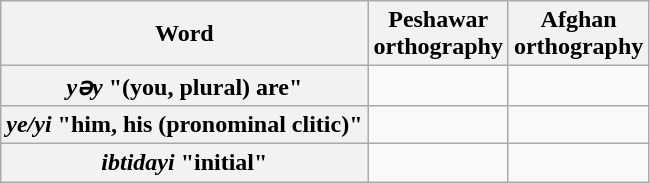<table class="wikitable">
<tr align="center">
<th>Word</th>
<th>Peshawar<br>orthography</th>
<th>Afghan<br>orthography</th>
</tr>
<tr>
<th align="center"><em>yəy</em> "(you, plural) are"</th>
<td align="center"></td>
<td align="center"></td>
</tr>
<tr>
<th><em>ye/yi</em> "him, his (pronominal clitic)"</th>
<td align="center"></td>
<td align="center"></td>
</tr>
<tr>
<th><em>ibtidayi</em> "initial"</th>
<td align="center"></td>
<td align="center"></td>
</tr>
</table>
